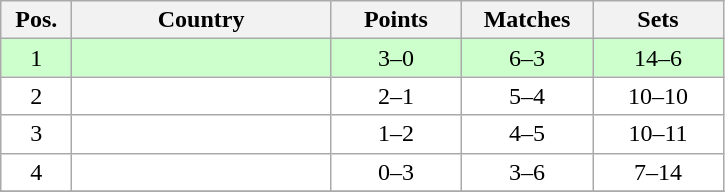<table class="wikitable" style="text-align:center;">
<tr>
<th width=40>Pos.</th>
<th width=165>Country</th>
<th width=80>Points</th>
<th width=80>Matches</th>
<th width=80>Sets</th>
</tr>
<tr style="background:#ccffcc;">
<td>1</td>
<td style="text-align:left;"></td>
<td>3–0</td>
<td>6–3</td>
<td>14–6</td>
</tr>
<tr style="background:#ffffff;">
<td>2</td>
<td style="text-align:left;"></td>
<td>2–1</td>
<td>5–4</td>
<td>10–10</td>
</tr>
<tr style="background:#ffffff;">
<td>3</td>
<td style="text-align:left;"></td>
<td>1–2</td>
<td>4–5</td>
<td>10–11</td>
</tr>
<tr style="background:#ffffff;">
<td>4</td>
<td style="text-align:left;"></td>
<td>0–3</td>
<td>3–6</td>
<td>7–14</td>
</tr>
<tr style="background:#ffffff;">
</tr>
</table>
